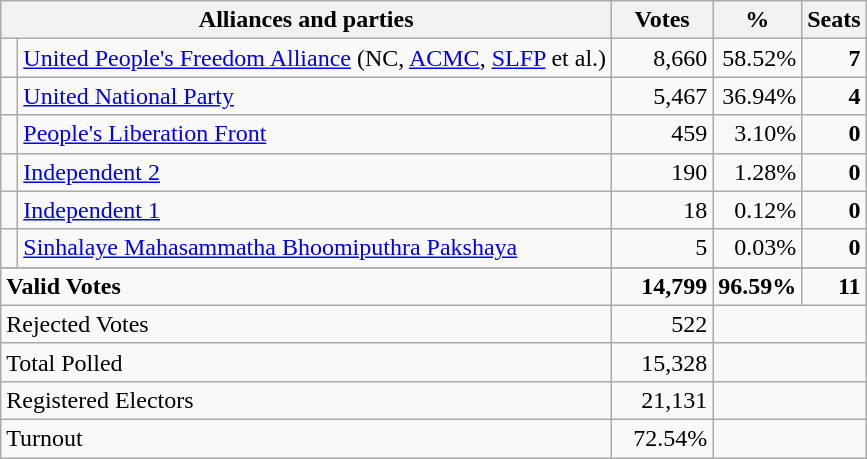<table class="wikitable" border="1" style="text-align:right;">
<tr>
<th valign=bottom align=left colspan=2>Alliances and parties</th>
<th valign=bottom align=center width="60">Votes</th>
<th valign=bottom align=center width="50">%</th>
<th valign=bottom align=center>Seats</th>
</tr>
<tr>
<td bgcolor=> </td>
<td align=left><a href='#'>United People's Freedom Alliance</a> (NC, <a href='#'>ACMC</a>, <a href='#'>SLFP</a> et al.)</td>
<td>8,660</td>
<td>58.52%</td>
<td><strong>7</strong></td>
</tr>
<tr>
<td bgcolor=> </td>
<td align=left><a href='#'>United National Party</a></td>
<td>5,467</td>
<td>36.94%</td>
<td><strong>4</strong></td>
</tr>
<tr>
<td bgcolor=> </td>
<td align=left><a href='#'>People's Liberation Front</a></td>
<td>459</td>
<td>3.10%</td>
<td><strong>0</strong></td>
</tr>
<tr>
<td></td>
<td align=left><a href='#'>Independent 2</a></td>
<td>190</td>
<td>1.28%</td>
<td><strong>0</strong></td>
</tr>
<tr>
<td></td>
<td align=left><a href='#'>Independent 1</a></td>
<td>18</td>
<td>0.12%</td>
<td><strong>0</strong></td>
</tr>
<tr>
<td bgcolor=> </td>
<td align=left><a href='#'>Sinhalaye Mahasammatha Bhoomiputhra Pakshaya</a></td>
<td>5</td>
<td>0.03%</td>
<td><strong>0</strong></td>
</tr>
<tr>
</tr>
<tr>
<td colspan=2 align=left><strong>Valid Votes</strong></td>
<td><strong>14,799</strong></td>
<td><strong>96.59%</strong></td>
<td><strong>11</strong></td>
</tr>
<tr>
<td colspan=2 align=left>Rejected Votes</td>
<td>522</td>
<td colspan=2></td>
</tr>
<tr>
<td colspan=2 align=left>Total Polled</td>
<td>15,328</td>
<td colspan=2></td>
</tr>
<tr>
<td colspan=2 align=left>Registered Electors</td>
<td>21,131</td>
<td colspan=2></td>
</tr>
<tr>
<td colspan=2 align=left>Turnout</td>
<td>72.54%</td>
<td colspan=2></td>
</tr>
</table>
